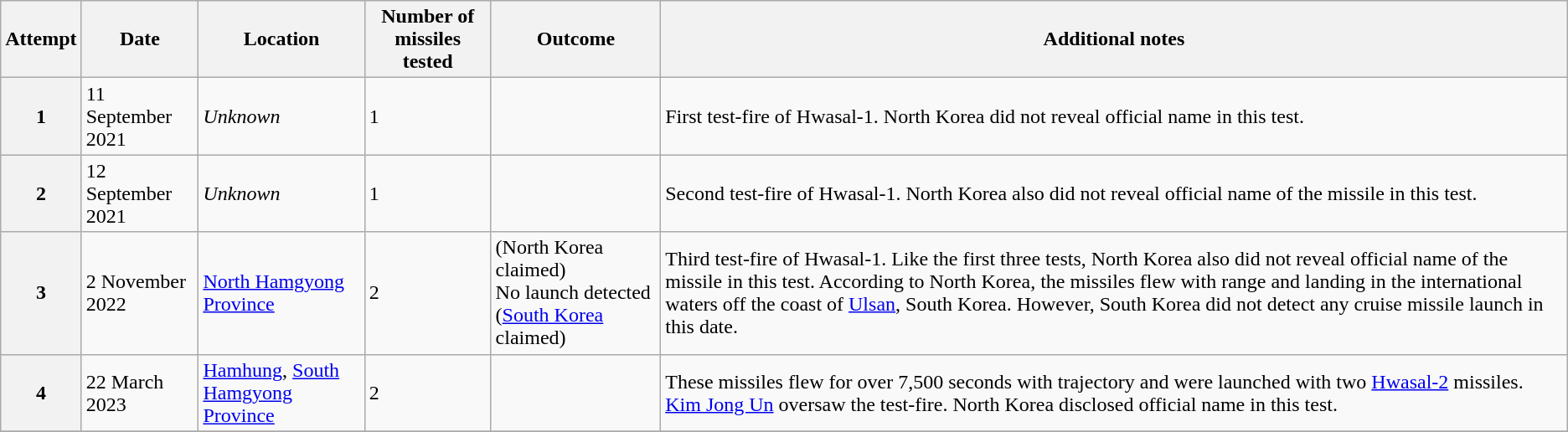<table class="wikitable">
<tr>
<th scope="col">Attempt</th>
<th scope="col">Date</th>
<th scope="col">Location</th>
<th scope="col">Number of missiles tested</th>
<th scope="col">Outcome</th>
<th scope="col">Additional notes</th>
</tr>
<tr>
<th scope="row">1</th>
<td>11 September 2021</td>
<td><em>Unknown</em></td>
<td>1</td>
<td></td>
<td>First test-fire of Hwasal-1. North Korea did not reveal official name in this test.</td>
</tr>
<tr>
<th>2</th>
<td>12 September 2021</td>
<td><em>Unknown</em></td>
<td>1</td>
<td></td>
<td>Second test-fire of Hwasal-1. North Korea also did not reveal official name of the missile in this test.</td>
</tr>
<tr>
<th>3</th>
<td>2 November 2022</td>
<td><a href='#'>North Hamgyong Province</a></td>
<td>2</td>
<td> (North Korea claimed) <br> No launch detected (<a href='#'>South Korea</a> claimed)</td>
<td>Third test-fire of Hwasal-1. Like the first three tests, North Korea also did not reveal official name of the missile in this test. According to North Korea, the missiles flew with  range and landing in the international waters  off the coast of <a href='#'>Ulsan</a>, South Korea. However, South Korea did not detect any cruise missile launch in this date.</td>
</tr>
<tr>
<th>4</th>
<td>22 March 2023</td>
<td><a href='#'>Hamhung</a>, <a href='#'>South Hamgyong Province</a></td>
<td>2</td>
<td></td>
<td>These missiles flew for over 7,500 seconds with  trajectory and were launched with two <a href='#'>Hwasal-2</a> missiles. <a href='#'>Kim Jong Un</a> oversaw the test-fire. North Korea disclosed official name in this test.</td>
</tr>
<tr>
</tr>
</table>
